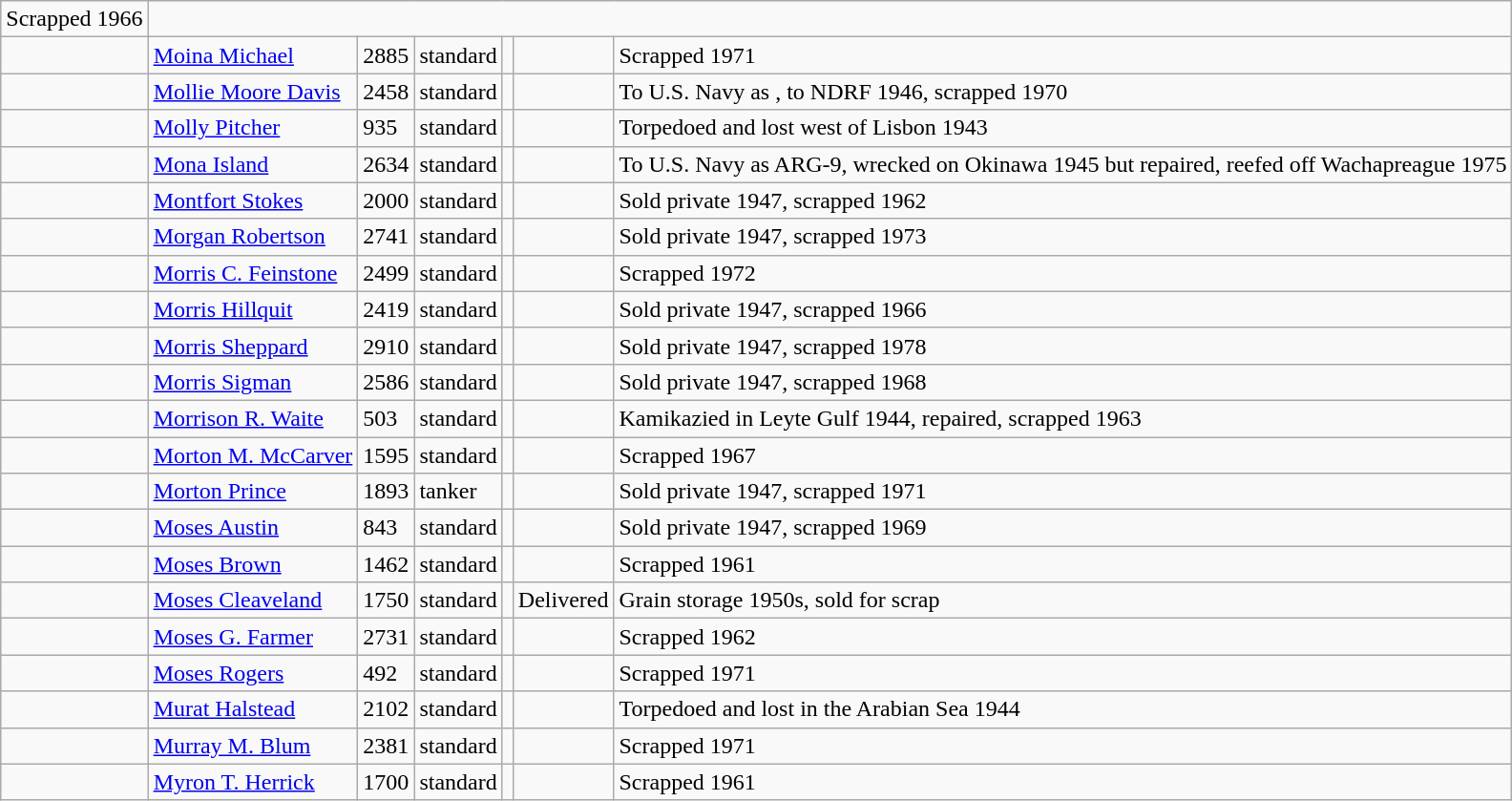<table class="wikitable sortable sticky-header">
<tr>
<td>Scrapped 1966</td>
</tr>
<tr>
<td></td>
<td><a href='#'>Moina Michael</a></td>
<td>2885</td>
<td>standard</td>
<td></td>
<td></td>
<td>Scrapped 1971</td>
</tr>
<tr>
<td></td>
<td><a href='#'>Mollie Moore Davis</a></td>
<td>2458</td>
<td>standard</td>
<td></td>
<td></td>
<td>To U.S. Navy as , to NDRF 1946, scrapped 1970</td>
</tr>
<tr>
<td></td>
<td><a href='#'>Molly Pitcher</a></td>
<td>935</td>
<td>standard</td>
<td></td>
<td></td>
<td>Torpedoed and lost west of Lisbon 1943</td>
</tr>
<tr>
<td></td>
<td><a href='#'>Mona Island</a></td>
<td>2634</td>
<td>standard</td>
<td></td>
<td></td>
<td>To U.S. Navy as ARG-9, wrecked on Okinawa 1945 but repaired, reefed off Wachapreague 1975</td>
</tr>
<tr>
<td></td>
<td><a href='#'>Montfort Stokes</a></td>
<td>2000</td>
<td>standard</td>
<td></td>
<td></td>
<td>Sold private 1947, scrapped 1962</td>
</tr>
<tr>
<td></td>
<td><a href='#'>Morgan Robertson</a></td>
<td>2741</td>
<td>standard</td>
<td></td>
<td></td>
<td>Sold private 1947, scrapped 1973</td>
</tr>
<tr>
<td></td>
<td><a href='#'>Morris C. Feinstone</a></td>
<td>2499</td>
<td>standard</td>
<td></td>
<td></td>
<td>Scrapped 1972</td>
</tr>
<tr>
<td></td>
<td><a href='#'>Morris Hillquit</a></td>
<td>2419</td>
<td>standard</td>
<td></td>
<td></td>
<td>Sold private 1947, scrapped 1966</td>
</tr>
<tr>
<td></td>
<td><a href='#'>Morris Sheppard</a></td>
<td>2910</td>
<td>standard</td>
<td></td>
<td></td>
<td>Sold private 1947, scrapped 1978</td>
</tr>
<tr>
<td></td>
<td><a href='#'>Morris Sigman</a></td>
<td>2586</td>
<td>standard</td>
<td></td>
<td></td>
<td>Sold private 1947, scrapped 1968</td>
</tr>
<tr>
<td></td>
<td><a href='#'>Morrison R. Waite</a></td>
<td>503</td>
<td>standard</td>
<td></td>
<td></td>
<td>Kamikazied in Leyte Gulf 1944, repaired, scrapped 1963</td>
</tr>
<tr>
<td></td>
<td><a href='#'>Morton M. McCarver</a></td>
<td>1595</td>
<td>standard</td>
<td></td>
<td></td>
<td>Scrapped 1967</td>
</tr>
<tr>
<td></td>
<td><a href='#'>Morton Prince</a></td>
<td>1893</td>
<td>tanker</td>
<td></td>
<td></td>
<td>Sold private 1947, scrapped 1971</td>
</tr>
<tr>
<td></td>
<td><a href='#'>Moses Austin</a></td>
<td>843</td>
<td>standard</td>
<td></td>
<td></td>
<td>Sold private 1947, scrapped 1969</td>
</tr>
<tr>
<td></td>
<td><a href='#'>Moses Brown</a></td>
<td>1462</td>
<td>standard</td>
<td></td>
<td></td>
<td>Scrapped 1961</td>
</tr>
<tr>
<td></td>
<td><a href='#'>Moses Cleaveland</a></td>
<td>1750</td>
<td>standard</td>
<td></td>
<td> Delivered</td>
<td>Grain storage 1950s, sold for scrap </td>
</tr>
<tr>
<td></td>
<td><a href='#'>Moses G. Farmer</a></td>
<td>2731</td>
<td>standard</td>
<td></td>
<td></td>
<td>Scrapped 1962</td>
</tr>
<tr>
<td></td>
<td><a href='#'>Moses Rogers</a></td>
<td>492</td>
<td>standard</td>
<td></td>
<td></td>
<td>Scrapped 1971</td>
</tr>
<tr>
<td></td>
<td><a href='#'>Murat Halstead</a></td>
<td>2102</td>
<td>standard</td>
<td></td>
<td></td>
<td>Torpedoed and lost in the Arabian Sea 1944</td>
</tr>
<tr>
<td></td>
<td><a href='#'>Murray M. Blum</a></td>
<td>2381</td>
<td>standard</td>
<td></td>
<td></td>
<td>Scrapped 1971</td>
</tr>
<tr>
<td></td>
<td><a href='#'>Myron T. Herrick</a></td>
<td>1700</td>
<td>standard</td>
<td></td>
<td></td>
<td>Scrapped 1961</td>
</tr>
</table>
